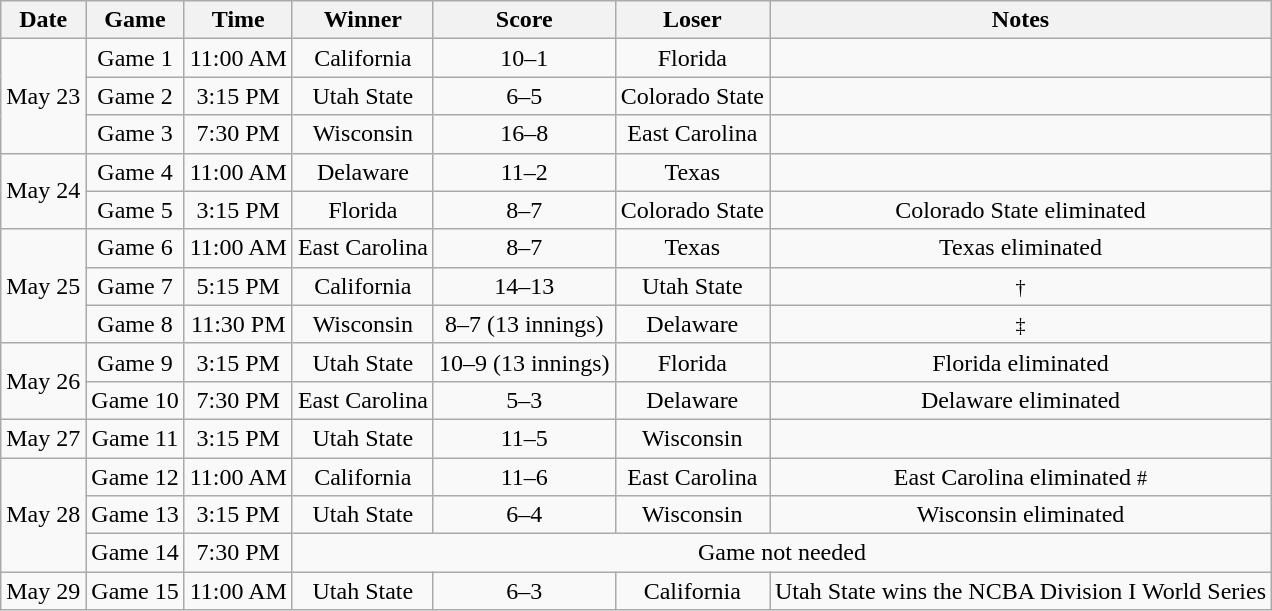<table class="wikitable">
<tr align="center">
<th>Date</th>
<th>Game</th>
<th>Time</th>
<th>Winner</th>
<th>Score</th>
<th>Loser</th>
<th>Notes</th>
</tr>
<tr align="center">
<td rowspan=3>May 23</td>
<td>Game 1</td>
<td>11:00 AM</td>
<td>California</td>
<td>10–1</td>
<td>Florida</td>
<td></td>
</tr>
<tr align="center">
<td>Game 2</td>
<td>3:15 PM</td>
<td>Utah State</td>
<td>6–5</td>
<td>Colorado State</td>
<td></td>
</tr>
<tr align="center">
<td>Game 3</td>
<td>7:30 PM</td>
<td>Wisconsin</td>
<td>16–8</td>
<td>East Carolina</td>
<td></td>
</tr>
<tr align="center">
<td rowspan=2>May 24</td>
<td>Game 4</td>
<td>11:00 AM</td>
<td>Delaware</td>
<td>11–2</td>
<td>Texas</td>
<td></td>
</tr>
<tr align="center">
<td>Game 5</td>
<td>3:15 PM</td>
<td>Florida</td>
<td>8–7</td>
<td>Colorado State</td>
<td>Colorado State eliminated</td>
</tr>
<tr align="center">
<td rowspan=3>May 25</td>
<td>Game 6</td>
<td>11:00 AM</td>
<td>East Carolina</td>
<td>8–7</td>
<td>Texas</td>
<td>Texas eliminated</td>
</tr>
<tr align="center">
<td>Game 7</td>
<td>5:15 PM</td>
<td>California</td>
<td>14–13</td>
<td>Utah State</td>
<td><small>†</small></td>
</tr>
<tr align="center">
<td>Game 8</td>
<td>11:30 PM</td>
<td>Wisconsin</td>
<td>8–7 (13 innings)</td>
<td>Delaware</td>
<td><small>‡</small></td>
</tr>
<tr align="center">
<td rowspan=2>May 26</td>
<td>Game 9</td>
<td>3:15 PM</td>
<td>Utah State</td>
<td>10–9 (13 innings)</td>
<td>Florida</td>
<td>Florida eliminated</td>
</tr>
<tr align="center">
<td>Game 10</td>
<td>7:30 PM</td>
<td>East Carolina</td>
<td>5–3</td>
<td>Delaware</td>
<td>Delaware eliminated</td>
</tr>
<tr align="center">
<td>May 27</td>
<td>Game 11</td>
<td>3:15 PM</td>
<td>Utah State</td>
<td>11–5</td>
<td>Wisconsin</td>
<td></td>
</tr>
<tr align="center">
<td rowspan=3>May 28</td>
<td>Game 12</td>
<td>11:00 AM</td>
<td>California</td>
<td>11–6</td>
<td>East Carolina</td>
<td>East Carolina eliminated <small>#</small></td>
</tr>
<tr align="center">
<td>Game 13</td>
<td>3:15 PM</td>
<td>Utah State</td>
<td>6–4</td>
<td>Wisconsin</td>
<td>Wisconsin eliminated</td>
</tr>
<tr align="center">
<td>Game 14</td>
<td>7:30 PM</td>
<td colspan=4>Game not needed</td>
</tr>
<tr align="center">
<td>May 29</td>
<td>Game 15</td>
<td>11:00 AM</td>
<td>Utah State</td>
<td>6–3</td>
<td>California</td>
<td>Utah State wins the NCBA Division I World Series</td>
</tr>
</table>
